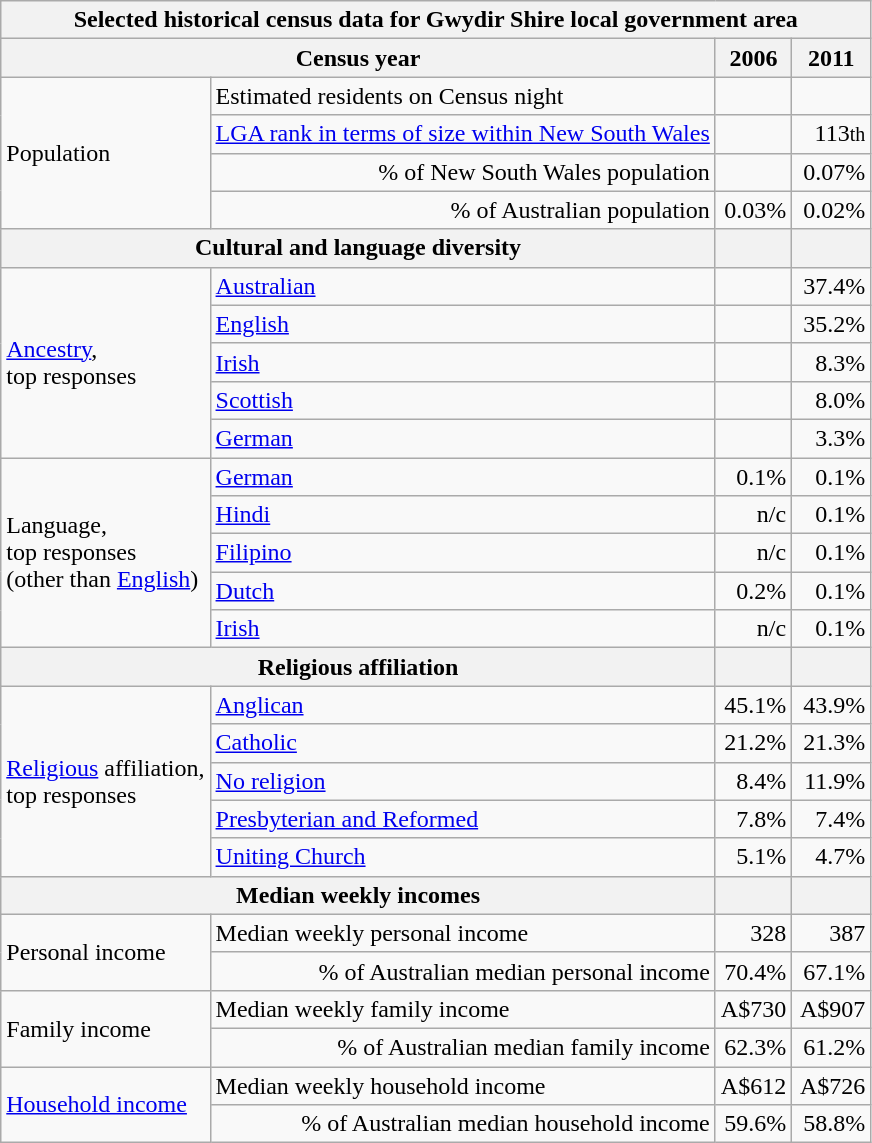<table class="wikitable">
<tr>
<th colspan=6>Selected historical census data for Gwydir Shire local government area</th>
</tr>
<tr>
<th colspan=3>Census year</th>
<th>2006</th>
<th>2011</th>
</tr>
<tr>
<td rowspan=4 colspan="2">Population</td>
<td>Estimated residents on Census night</td>
<td align="right"></td>
<td align="right"> </td>
</tr>
<tr>
<td align="right"><a href='#'>LGA rank in terms of size within New South Wales</a></td>
<td align="right"><small></small></td>
<td align="right">113<small>th</small></td>
</tr>
<tr>
<td align="right">% of New South Wales population</td>
<td align="right"></td>
<td align="right">0.07%</td>
</tr>
<tr>
<td align="right">% of Australian population</td>
<td align="right">0.03%</td>
<td align="right"> 0.02%</td>
</tr>
<tr>
<th colspan=3>Cultural and language diversity</th>
<th></th>
<th></th>
</tr>
<tr>
<td rowspan=5 colspan=2><a href='#'>Ancestry</a>,<br>top responses</td>
<td><a href='#'>Australian</a></td>
<td align="right"></td>
<td align="right">37.4%</td>
</tr>
<tr>
<td><a href='#'>English</a></td>
<td align="right"></td>
<td align="right">35.2%</td>
</tr>
<tr>
<td><a href='#'>Irish</a></td>
<td align="right"></td>
<td align="right">8.3%</td>
</tr>
<tr>
<td><a href='#'>Scottish</a></td>
<td align="right"></td>
<td align="right">8.0%</td>
</tr>
<tr>
<td><a href='#'>German</a></td>
<td align="right"></td>
<td align="right">3.3%</td>
</tr>
<tr>
<td rowspan=5 colspan=2>Language,<br>top responses<br>(other than <a href='#'>English</a>)</td>
<td><a href='#'>German</a></td>
<td align="right">0.1%</td>
<td align="right"> 0.1%</td>
</tr>
<tr>
<td><a href='#'>Hindi</a></td>
<td align="right">n/c</td>
<td align="right"> 0.1%</td>
</tr>
<tr>
<td><a href='#'>Filipino</a></td>
<td align="right">n/c</td>
<td align="right"> 0.1%</td>
</tr>
<tr>
<td><a href='#'>Dutch</a></td>
<td align="right">0.2%</td>
<td align="right"> 0.1%</td>
</tr>
<tr>
<td><a href='#'>Irish</a></td>
<td align="right">n/c</td>
<td align="right"> 0.1%</td>
</tr>
<tr>
<th colspan=3>Religious affiliation</th>
<th></th>
<th></th>
</tr>
<tr>
<td rowspan=5 colspan=2><a href='#'>Religious</a> affiliation,<br>top responses</td>
<td><a href='#'>Anglican</a></td>
<td align="right">45.1%</td>
<td align="right"> 43.9%</td>
</tr>
<tr>
<td><a href='#'>Catholic</a></td>
<td align="right">21.2%</td>
<td align="right"> 21.3%</td>
</tr>
<tr>
<td><a href='#'>No religion</a></td>
<td align="right">8.4%</td>
<td align="right"> 11.9%</td>
</tr>
<tr>
<td><a href='#'>Presbyterian and Reformed</a></td>
<td align="right">7.8%</td>
<td align="right"> 7.4%</td>
</tr>
<tr>
<td><a href='#'>Uniting Church</a></td>
<td align="right">5.1%</td>
<td align="right"> 4.7%</td>
</tr>
<tr>
<th colspan=3>Median weekly incomes</th>
<th></th>
<th></th>
</tr>
<tr>
<td rowspan=2 colspan=2>Personal income</td>
<td>Median weekly personal income</td>
<td align="right">328</td>
<td align="right">387</td>
</tr>
<tr>
<td align="right">% of Australian median personal income</td>
<td align="right">70.4%</td>
<td align="right"> 67.1%</td>
</tr>
<tr>
<td rowspan=2 colspan=2>Family income</td>
<td>Median weekly family income</td>
<td align="right">A$730</td>
<td align="right">A$907</td>
</tr>
<tr>
<td align="right">% of Australian median family income</td>
<td align="right">62.3%</td>
<td align="right"> 61.2%</td>
</tr>
<tr>
<td rowspan=2 colspan=2><a href='#'>Household income</a></td>
<td>Median weekly household income</td>
<td align="right">A$612</td>
<td align="right">A$726</td>
</tr>
<tr>
<td align="right">% of Australian median household income</td>
<td align="right">59.6%</td>
<td align="right"> 58.8%</td>
</tr>
</table>
